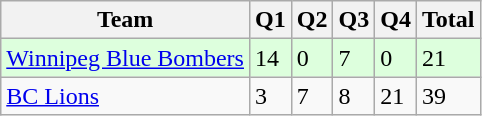<table class="wikitable">
<tr>
<th>Team</th>
<th>Q1</th>
<th>Q2</th>
<th>Q3</th>
<th>Q4</th>
<th>Total</th>
</tr>
<tr style="background-color:#ddffdd">
<td><a href='#'>Winnipeg Blue Bombers</a></td>
<td>14</td>
<td>0</td>
<td>7</td>
<td>0</td>
<td>21</td>
</tr>
<tr>
<td><a href='#'>BC Lions</a></td>
<td>3</td>
<td>7</td>
<td>8</td>
<td>21</td>
<td>39</td>
</tr>
</table>
